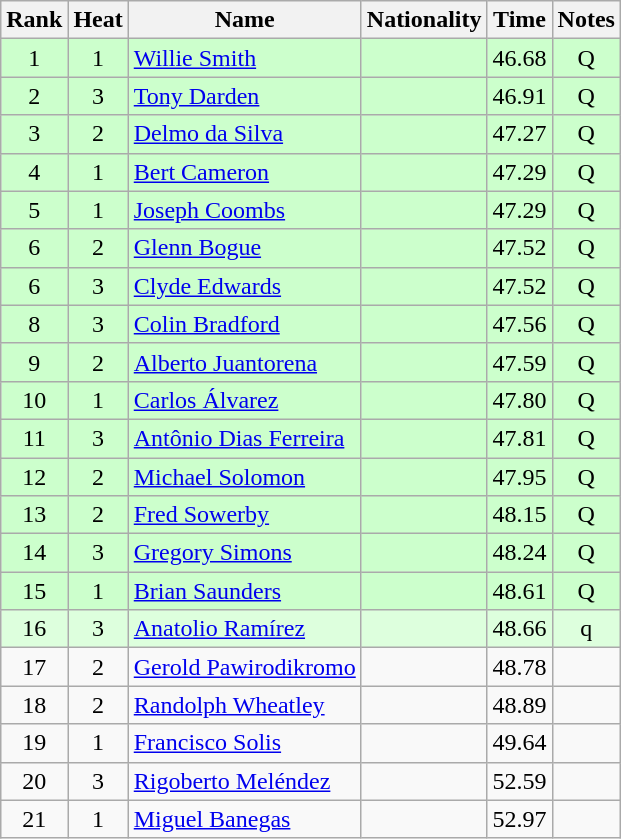<table class="wikitable sortable" style="text-align:center">
<tr>
<th>Rank</th>
<th>Heat</th>
<th>Name</th>
<th>Nationality</th>
<th>Time</th>
<th>Notes</th>
</tr>
<tr bgcolor=ccffcc>
<td>1</td>
<td>1</td>
<td align=left><a href='#'>Willie Smith</a></td>
<td align=left></td>
<td>46.68</td>
<td>Q</td>
</tr>
<tr bgcolor=ccffcc>
<td>2</td>
<td>3</td>
<td align=left><a href='#'>Tony Darden</a></td>
<td align=left></td>
<td>46.91</td>
<td>Q</td>
</tr>
<tr bgcolor=ccffcc>
<td>3</td>
<td>2</td>
<td align=left><a href='#'>Delmo da Silva</a></td>
<td align=left></td>
<td>47.27</td>
<td>Q</td>
</tr>
<tr bgcolor=ccffcc>
<td>4</td>
<td>1</td>
<td align=left><a href='#'>Bert Cameron</a></td>
<td align=left></td>
<td>47.29</td>
<td>Q</td>
</tr>
<tr bgcolor=ccffcc>
<td>5</td>
<td>1</td>
<td align=left><a href='#'>Joseph Coombs</a></td>
<td align=left></td>
<td>47.29</td>
<td>Q</td>
</tr>
<tr bgcolor=ccffcc>
<td>6</td>
<td>2</td>
<td align=left><a href='#'>Glenn Bogue</a></td>
<td align=left></td>
<td>47.52</td>
<td>Q</td>
</tr>
<tr bgcolor=ccffcc>
<td>6</td>
<td>3</td>
<td align=left><a href='#'>Clyde Edwards</a></td>
<td align=left></td>
<td>47.52</td>
<td>Q</td>
</tr>
<tr bgcolor=ccffcc>
<td>8</td>
<td>3</td>
<td align=left><a href='#'>Colin Bradford</a></td>
<td align=left></td>
<td>47.56</td>
<td>Q</td>
</tr>
<tr bgcolor=ccffcc>
<td>9</td>
<td>2</td>
<td align=left><a href='#'>Alberto Juantorena</a></td>
<td align=left></td>
<td>47.59</td>
<td>Q</td>
</tr>
<tr bgcolor=ccffcc>
<td>10</td>
<td>1</td>
<td align=left><a href='#'>Carlos Álvarez</a></td>
<td align=left></td>
<td>47.80</td>
<td>Q</td>
</tr>
<tr bgcolor=ccffcc>
<td>11</td>
<td>3</td>
<td align=left><a href='#'>Antônio Dias Ferreira</a></td>
<td align=left></td>
<td>47.81</td>
<td>Q</td>
</tr>
<tr bgcolor=ccffcc>
<td>12</td>
<td>2</td>
<td align=left><a href='#'>Michael Solomon</a></td>
<td align=left></td>
<td>47.95</td>
<td>Q</td>
</tr>
<tr bgcolor=ccffcc>
<td>13</td>
<td>2</td>
<td align=left><a href='#'>Fred Sowerby</a></td>
<td align=left></td>
<td>48.15</td>
<td>Q</td>
</tr>
<tr bgcolor=ccffcc>
<td>14</td>
<td>3</td>
<td align=left><a href='#'>Gregory Simons</a></td>
<td align=left></td>
<td>48.24</td>
<td>Q</td>
</tr>
<tr bgcolor=ccffcc>
<td>15</td>
<td>1</td>
<td align=left><a href='#'>Brian Saunders</a></td>
<td align=left></td>
<td>48.61</td>
<td>Q</td>
</tr>
<tr bgcolor=ddffdd>
<td>16</td>
<td>3</td>
<td align=left><a href='#'>Anatolio Ramírez</a></td>
<td align=left></td>
<td>48.66</td>
<td>q</td>
</tr>
<tr>
<td>17</td>
<td>2</td>
<td align=left><a href='#'>Gerold Pawirodikromo</a></td>
<td align=left></td>
<td>48.78</td>
<td></td>
</tr>
<tr>
<td>18</td>
<td>2</td>
<td align=left><a href='#'>Randolph Wheatley</a></td>
<td align=left></td>
<td>48.89</td>
<td></td>
</tr>
<tr>
<td>19</td>
<td>1</td>
<td align=left><a href='#'>Francisco Solis</a></td>
<td align=left></td>
<td>49.64</td>
<td></td>
</tr>
<tr>
<td>20</td>
<td>3</td>
<td align=left><a href='#'>Rigoberto Meléndez</a></td>
<td align=left></td>
<td>52.59</td>
<td></td>
</tr>
<tr>
<td>21</td>
<td>1</td>
<td align=left><a href='#'>Miguel Banegas</a></td>
<td align=left></td>
<td>52.97</td>
<td></td>
</tr>
</table>
